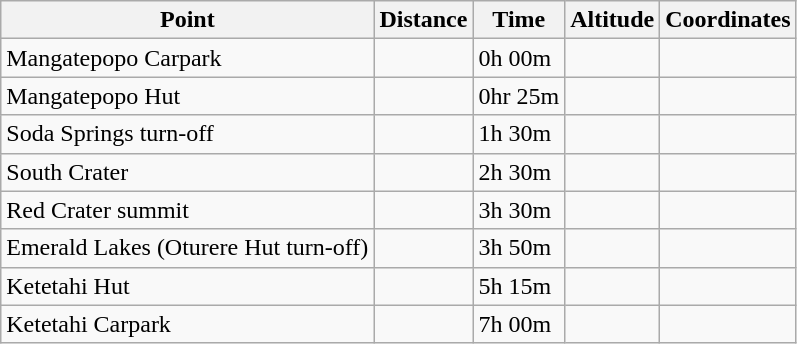<table class="wikitable">
<tr>
<th>Point</th>
<th>Distance</th>
<th>Time</th>
<th>Altitude</th>
<th>Coordinates</th>
</tr>
<tr>
<td>Mangatepopo Carpark</td>
<td></td>
<td>0h 00m</td>
<td></td>
<td></td>
</tr>
<tr>
<td>Mangatepopo Hut</td>
<td></td>
<td>0hr 25m</td>
<td></td>
<td></td>
</tr>
<tr>
<td>Soda Springs turn-off</td>
<td></td>
<td>1h 30m</td>
<td></td>
<td></td>
</tr>
<tr>
<td>South Crater</td>
<td></td>
<td>2h 30m</td>
<td></td>
<td></td>
</tr>
<tr>
<td>Red Crater summit</td>
<td></td>
<td>3h 30m</td>
<td></td>
<td></td>
</tr>
<tr>
<td>Emerald Lakes (Oturere Hut turn-off)</td>
<td></td>
<td>3h 50m</td>
<td></td>
<td></td>
</tr>
<tr>
<td>Ketetahi Hut</td>
<td></td>
<td>5h 15m</td>
<td></td>
<td></td>
</tr>
<tr>
<td>Ketetahi Carpark</td>
<td></td>
<td>7h 00m</td>
<td></td>
<td></td>
</tr>
</table>
